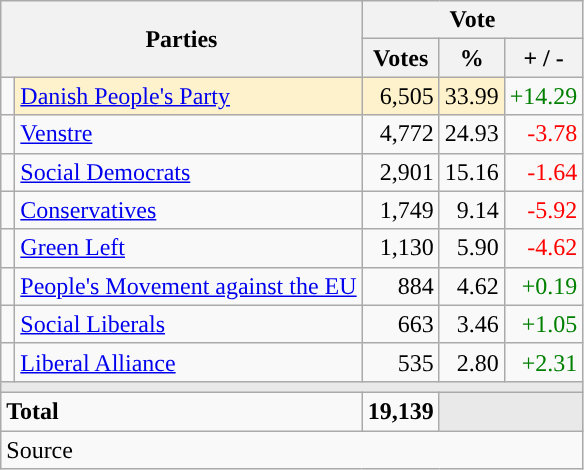<table class="wikitable" style="text-align:right;">
<tr>
<th style="text-align:centre;" rowspan="2" colspan="2" width="225">Parties</th>
<th colspan="3">Vote</th>
</tr>
<tr>
<th width="15">Votes</th>
<th width="15">%</th>
<th width="15">+ / -</th>
</tr>
<tr>
<td width="2" style="color:inherit;background:"></td>
<td bgcolor=#fef2cc   align="left"><a href='#'>Danish People's Party</a></td>
<td bgcolor=#fef2cc>6,505</td>
<td bgcolor=#fef2cc>33.99</td>
<td style=color:green;>+14.29</td>
</tr>
<tr>
<td width="2" style="color:inherit;background:"></td>
<td align="left"><a href='#'>Venstre</a></td>
<td>4,772</td>
<td>24.93</td>
<td style=color:red;>-3.78</td>
</tr>
<tr>
<td width="2" style="color:inherit;background:"></td>
<td align="left"><a href='#'>Social Democrats</a></td>
<td>2,901</td>
<td>15.16</td>
<td style=color:red;>-1.64</td>
</tr>
<tr>
<td width="2" style="color:inherit;background:"></td>
<td align="left"><a href='#'>Conservatives</a></td>
<td>1,749</td>
<td>9.14</td>
<td style=color:red;>-5.92</td>
</tr>
<tr>
<td width="2" style="color:inherit;background:"></td>
<td align="left"><a href='#'>Green Left</a></td>
<td>1,130</td>
<td>5.90</td>
<td style=color:red;>-4.62</td>
</tr>
<tr>
<td width="2" style="color:inherit;background:"></td>
<td align="left"><a href='#'>People's Movement against the EU</a></td>
<td>884</td>
<td>4.62</td>
<td style=color:green;>+0.19</td>
</tr>
<tr>
<td width="2" style="color:inherit;background:"></td>
<td align="left"><a href='#'>Social Liberals</a></td>
<td>663</td>
<td>3.46</td>
<td style=color:green;>+1.05</td>
</tr>
<tr>
<td width="2" style="color:inherit;background:"></td>
<td align="left"><a href='#'>Liberal Alliance</a></td>
<td>535</td>
<td>2.80</td>
<td style=color:green;>+2.31</td>
</tr>
<tr>
<td colspan="7" bgcolor="#E9E9E9"></td>
</tr>
<tr>
<td align="left" colspan="2"><strong>Total</strong></td>
<td><strong>19,139</strong></td>
<td bgcolor="#E9E9E9" colspan="2"></td>
</tr>
<tr>
<td align="left" colspan="6">Source</td>
</tr>
</table>
